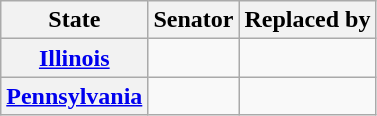<table class="wikitable sortable plainrowheaders">
<tr>
<th scope="col">State</th>
<th scope="col">Senator</th>
<th scope="col">Replaced by</th>
</tr>
<tr>
<th><a href='#'>Illinois</a></th>
<td></td>
<td></td>
</tr>
<tr>
<th><a href='#'>Pennsylvania</a></th>
<td></td>
<td></td>
</tr>
</table>
